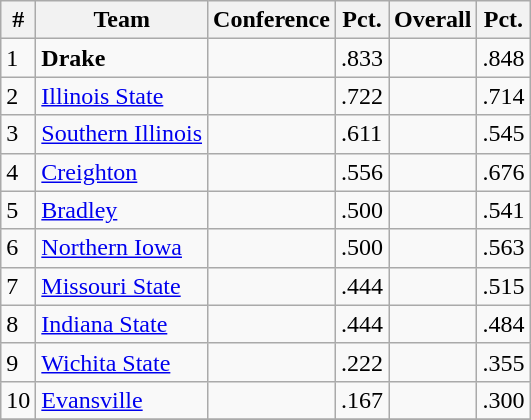<table class="wikitable">
<tr>
<th>#</th>
<th>Team</th>
<th>Conference</th>
<th>Pct.</th>
<th>Overall</th>
<th>Pct.</th>
</tr>
<tr>
<td>1</td>
<td><strong>Drake</strong></td>
<td></td>
<td>.833</td>
<td></td>
<td>.848</td>
</tr>
<tr>
<td>2</td>
<td><a href='#'>Illinois State</a></td>
<td></td>
<td>.722</td>
<td></td>
<td>.714</td>
</tr>
<tr>
<td>3</td>
<td><a href='#'>Southern Illinois</a></td>
<td></td>
<td>.611</td>
<td></td>
<td>.545</td>
</tr>
<tr>
<td>4</td>
<td><a href='#'>Creighton</a></td>
<td></td>
<td>.556</td>
<td></td>
<td>.676</td>
</tr>
<tr>
<td>5</td>
<td><a href='#'>Bradley</a></td>
<td></td>
<td>.500</td>
<td></td>
<td>.541</td>
</tr>
<tr>
<td>6</td>
<td><a href='#'>Northern Iowa</a></td>
<td></td>
<td>.500</td>
<td></td>
<td>.563</td>
</tr>
<tr>
<td>7</td>
<td><a href='#'>Missouri State</a></td>
<td></td>
<td>.444</td>
<td></td>
<td>.515</td>
</tr>
<tr>
<td>8</td>
<td><a href='#'>Indiana State</a></td>
<td></td>
<td>.444</td>
<td></td>
<td>.484</td>
</tr>
<tr>
<td>9</td>
<td><a href='#'>Wichita State</a></td>
<td></td>
<td>.222</td>
<td></td>
<td>.355</td>
</tr>
<tr>
<td>10</td>
<td><a href='#'>Evansville</a></td>
<td></td>
<td>.167</td>
<td></td>
<td>.300</td>
</tr>
<tr>
</tr>
</table>
